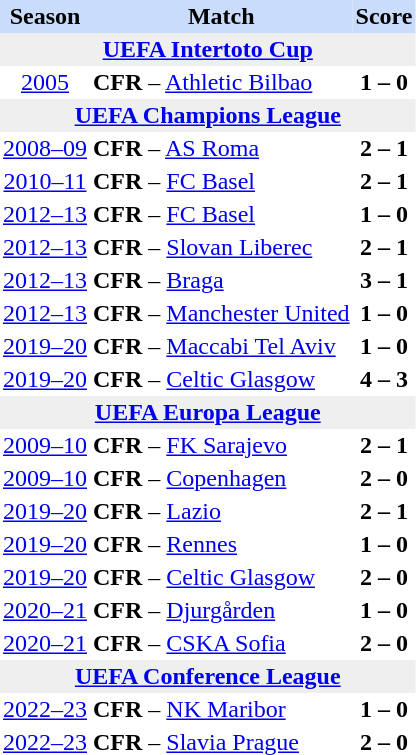<table class="toccolours" border="0" cellpadding="2" cellspacing="0" align="left" style="margin:0.5em;">
<tr bgcolor=#CADCFB>
<th>Season</th>
<th>Match</th>
<th>Score</th>
</tr>
<tr>
<th colspan="4" bgcolor=#EFEFEF><a href='#'>UEFA Intertoto Cup</a></th>
</tr>
<tr>
<td align="center"><a href='#'>2005</a></td>
<td align="left"><strong>CFR</strong> –  <a href='#'>Athletic Bilbao</a></td>
<td align="center"><strong>1 – 0</strong></td>
</tr>
<tr>
<th colspan="4" bgcolor=#EFEFEF><a href='#'>UEFA Champions League</a></th>
</tr>
<tr>
<td align="center"><a href='#'>2008–09</a></td>
<td align="left"><strong>CFR</strong> –  <a href='#'>AS Roma</a></td>
<td align="center"><strong>2 – 1</strong></td>
</tr>
<tr>
<td align="center"><a href='#'>2010–11</a></td>
<td align="left"><strong>CFR</strong> –  <a href='#'>FC Basel</a></td>
<td align="center"><strong>2 – 1</strong></td>
</tr>
<tr>
<td align="center"><a href='#'>2012–13</a></td>
<td align="left"><strong>CFR</strong> –  <a href='#'>FC Basel</a></td>
<td align="center"><strong>1 – 0</strong></td>
</tr>
<tr>
<td align="center"><a href='#'>2012–13</a></td>
<td align="left"><strong>CFR</strong> –  <a href='#'>Slovan Liberec</a></td>
<td align="center"><strong>2 – 1</strong></td>
</tr>
<tr>
<td align="center"><a href='#'>2012–13</a></td>
<td align="left"><strong>CFR</strong> –  <a href='#'>Braga</a></td>
<td align="center"><strong>3 – 1</strong></td>
</tr>
<tr>
<td align="center"><a href='#'>2012–13</a></td>
<td align="left"><strong>CFR</strong> –  <a href='#'>Manchester United</a></td>
<td align="center"><strong>1 – 0</strong></td>
</tr>
<tr>
<td align="center"><a href='#'>2019–20</a></td>
<td align="left"><strong>CFR</strong> –  <a href='#'>Maccabi Tel Aviv</a></td>
<td align="center"><strong>1 – 0</strong></td>
</tr>
<tr>
<td align="center"><a href='#'>2019–20</a></td>
<td align="left"><strong>CFR</strong> –  <a href='#'>Celtic Glasgow</a></td>
<td align="center"><strong>4 – 3</strong></td>
</tr>
<tr>
<th colspan="4" bgcolor=#EFEFEF><a href='#'>UEFA Europa League</a></th>
</tr>
<tr>
<td align="center"><a href='#'>2009–10</a></td>
<td align="left"><strong>CFR</strong> –  <a href='#'>FK Sarajevo</a></td>
<td align="center"><strong>2 – 1</strong></td>
</tr>
<tr>
<td align="center"><a href='#'>2009–10</a></td>
<td align="left"><strong>CFR</strong> –  <a href='#'>Copenhagen</a></td>
<td align="center"><strong>2 – 0</strong></td>
</tr>
<tr>
<td align="center"><a href='#'>2019–20</a></td>
<td align="left"><strong>CFR</strong> –  <a href='#'>Lazio</a></td>
<td align="center"><strong>2 – 1</strong></td>
</tr>
<tr>
<td align="center"><a href='#'>2019–20</a></td>
<td align="left"><strong>CFR</strong> –  <a href='#'>Rennes</a></td>
<td align="center"><strong>1 – 0</strong></td>
</tr>
<tr>
<td align="center"><a href='#'>2019–20</a></td>
<td align="left"><strong>CFR</strong> –  <a href='#'>Celtic Glasgow</a></td>
<td align="center"><strong>2 – 0</strong></td>
</tr>
<tr>
<td align="center"><a href='#'>2020–21</a></td>
<td align="left"><strong>CFR</strong> –  <a href='#'>Djurgården</a></td>
<td align="center"><strong>1 – 0</strong></td>
</tr>
<tr>
<td align="center"><a href='#'>2020–21</a></td>
<td align="left"><strong>CFR</strong> –  <a href='#'>CSKA Sofia</a></td>
<td align="center"><strong>2 – 0</strong></td>
</tr>
<tr>
<th colspan="4" bgcolor=#EFEFEF><a href='#'>UEFA Conference League</a></th>
</tr>
<tr>
<td align="center"><a href='#'>2022–23</a></td>
<td align="left"><strong>CFR</strong> –  <a href='#'>NK Maribor</a></td>
<td align="center"><strong>1 – 0</strong></td>
</tr>
<tr>
<td align="center"><a href='#'>2022–23</a></td>
<td align="left"><strong>CFR</strong> –  <a href='#'>Slavia Prague</a></td>
<td align="center"><strong>2 – 0</strong></td>
</tr>
<tr>
</tr>
</table>
